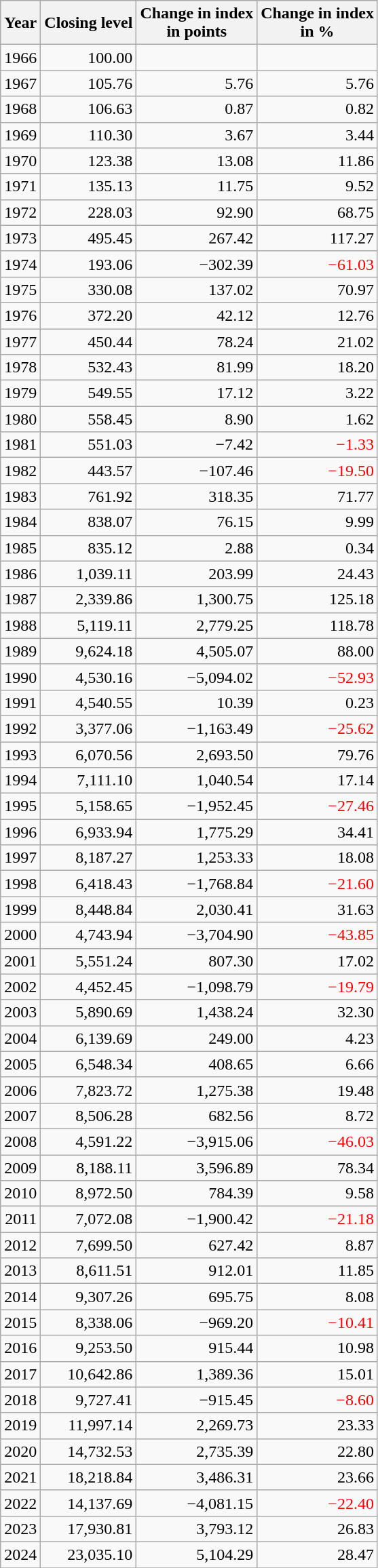<table class="wikitable sortable" style="text-align:right;">
<tr>
<th>Year</th>
<th>Closing level</th>
<th>Change in index<br>in points</th>
<th>Change in index<br>in %</th>
</tr>
<tr>
<td>1966</td>
<td>100.00</td>
<td></td>
<td></td>
</tr>
<tr>
<td>1967</td>
<td>105.76</td>
<td>5.76</td>
<td>5.76</td>
</tr>
<tr>
<td>1968</td>
<td>106.63</td>
<td>0.87</td>
<td>0.82</td>
</tr>
<tr>
<td>1969</td>
<td>110.30</td>
<td>3.67</td>
<td>3.44</td>
</tr>
<tr>
<td>1970</td>
<td>123.38</td>
<td>13.08</td>
<td>11.86</td>
</tr>
<tr>
<td>1971</td>
<td>135.13</td>
<td>11.75</td>
<td>9.52</td>
</tr>
<tr>
<td>1972</td>
<td>228.03</td>
<td>92.90</td>
<td>68.75</td>
</tr>
<tr>
<td>1973</td>
<td>495.45</td>
<td>267.42</td>
<td>117.27</td>
</tr>
<tr>
<td>1974</td>
<td>193.06</td>
<td>−302.39</td>
<td style="color:red">−61.03</td>
</tr>
<tr>
<td>1975</td>
<td>330.08</td>
<td>137.02</td>
<td>70.97</td>
</tr>
<tr>
<td>1976</td>
<td>372.20</td>
<td>42.12</td>
<td>12.76</td>
</tr>
<tr>
<td>1977</td>
<td>450.44</td>
<td>78.24</td>
<td>21.02</td>
</tr>
<tr>
<td>1978</td>
<td>532.43</td>
<td>81.99</td>
<td>18.20</td>
</tr>
<tr>
<td>1979</td>
<td>549.55</td>
<td>17.12</td>
<td>3.22</td>
</tr>
<tr>
<td>1980</td>
<td>558.45</td>
<td>8.90</td>
<td>1.62</td>
</tr>
<tr>
<td>1981</td>
<td>551.03</td>
<td>−7.42</td>
<td style="color:red">−1.33</td>
</tr>
<tr>
<td>1982</td>
<td>443.57</td>
<td>−107.46</td>
<td style="color:red">−19.50</td>
</tr>
<tr>
<td>1983</td>
<td>761.92</td>
<td>318.35</td>
<td>71.77</td>
</tr>
<tr>
<td>1984</td>
<td>838.07</td>
<td>76.15</td>
<td>9.99</td>
</tr>
<tr>
<td>1985</td>
<td>835.12</td>
<td>2.88</td>
<td>0.34</td>
</tr>
<tr>
<td>1986</td>
<td>1,039.11</td>
<td>203.99</td>
<td>24.43</td>
</tr>
<tr>
<td>1987</td>
<td>2,339.86</td>
<td>1,300.75</td>
<td>125.18</td>
</tr>
<tr>
<td>1988</td>
<td>5,119.11</td>
<td>2,779.25</td>
<td>118.78</td>
</tr>
<tr>
<td>1989</td>
<td>9,624.18</td>
<td>4,505.07</td>
<td>88.00</td>
</tr>
<tr>
<td>1990</td>
<td>4,530.16</td>
<td>−5,094.02</td>
<td style="color:red">−52.93</td>
</tr>
<tr>
<td>1991</td>
<td>4,540.55</td>
<td>10.39</td>
<td>0.23</td>
</tr>
<tr>
<td>1992</td>
<td>3,377.06</td>
<td>−1,163.49</td>
<td style="color:red">−25.62</td>
</tr>
<tr>
<td>1993</td>
<td>6,070.56</td>
<td>2,693.50</td>
<td>79.76</td>
</tr>
<tr>
<td>1994</td>
<td>7,111.10</td>
<td>1,040.54</td>
<td>17.14</td>
</tr>
<tr>
<td>1995</td>
<td>5,158.65</td>
<td>−1,952.45</td>
<td style="color:red">−27.46</td>
</tr>
<tr>
<td>1996</td>
<td>6,933.94</td>
<td>1,775.29</td>
<td>34.41</td>
</tr>
<tr>
<td>1997</td>
<td>8,187.27</td>
<td>1,253.33</td>
<td>18.08</td>
</tr>
<tr>
<td>1998</td>
<td>6,418.43</td>
<td>−1,768.84</td>
<td style="color:red">−21.60</td>
</tr>
<tr>
<td>1999</td>
<td>8,448.84</td>
<td>2,030.41</td>
<td>31.63</td>
</tr>
<tr>
<td>2000</td>
<td>4,743.94</td>
<td>−3,704.90</td>
<td style="color:red">−43.85</td>
</tr>
<tr>
<td>2001</td>
<td>5,551.24</td>
<td>807.30</td>
<td>17.02</td>
</tr>
<tr>
<td>2002</td>
<td>4,452.45</td>
<td>−1,098.79</td>
<td style="color:red">−19.79</td>
</tr>
<tr>
<td>2003</td>
<td>5,890.69</td>
<td>1,438.24</td>
<td>32.30</td>
</tr>
<tr>
<td>2004</td>
<td>6,139.69</td>
<td>249.00</td>
<td>4.23</td>
</tr>
<tr>
<td>2005</td>
<td>6,548.34</td>
<td>408.65</td>
<td>6.66</td>
</tr>
<tr>
<td>2006</td>
<td>7,823.72</td>
<td>1,275.38</td>
<td>19.48</td>
</tr>
<tr>
<td>2007</td>
<td>8,506.28</td>
<td>682.56</td>
<td>8.72</td>
</tr>
<tr>
<td>2008</td>
<td>4,591.22</td>
<td>−3,915.06</td>
<td style="color:red">−46.03</td>
</tr>
<tr>
<td>2009</td>
<td>8,188.11</td>
<td>3,596.89</td>
<td>78.34</td>
</tr>
<tr>
<td>2010</td>
<td>8,972.50</td>
<td>784.39</td>
<td>9.58</td>
</tr>
<tr>
<td>2011</td>
<td>7,072.08</td>
<td>−1,900.42</td>
<td style="color:red">−21.18</td>
</tr>
<tr>
<td>2012</td>
<td>7,699.50</td>
<td>627.42</td>
<td>8.87</td>
</tr>
<tr>
<td>2013</td>
<td>8,611.51</td>
<td>912.01</td>
<td>11.85</td>
</tr>
<tr>
<td>2014</td>
<td>9,307.26</td>
<td>695.75</td>
<td>8.08</td>
</tr>
<tr>
<td>2015</td>
<td>8,338.06</td>
<td>−969.20</td>
<td style="color:red">−10.41</td>
</tr>
<tr>
<td>2016</td>
<td>9,253.50</td>
<td>915.44</td>
<td>10.98</td>
</tr>
<tr>
<td>2017</td>
<td>10,642.86</td>
<td>1,389.36</td>
<td>15.01</td>
</tr>
<tr>
<td>2018</td>
<td>9,727.41</td>
<td>−915.45</td>
<td style="color:red">−8.60</td>
</tr>
<tr>
<td>2019</td>
<td>11,997.14</td>
<td>2,269.73</td>
<td>23.33</td>
</tr>
<tr>
<td>2020</td>
<td>14,732.53</td>
<td>2,735.39</td>
<td>22.80</td>
</tr>
<tr>
<td>2021</td>
<td>18,218.84</td>
<td>3,486.31</td>
<td>23.66</td>
</tr>
<tr>
<td>2022</td>
<td>14,137.69</td>
<td>−4,081.15</td>
<td style="color:red">−22.40</td>
</tr>
<tr>
<td>2023</td>
<td>17,930.81</td>
<td>3,793.12</td>
<td>26.83</td>
</tr>
<tr>
<td>2024</td>
<td>23,035.10</td>
<td>5,104.29</td>
<td>28.47</td>
</tr>
<tr>
</tr>
</table>
